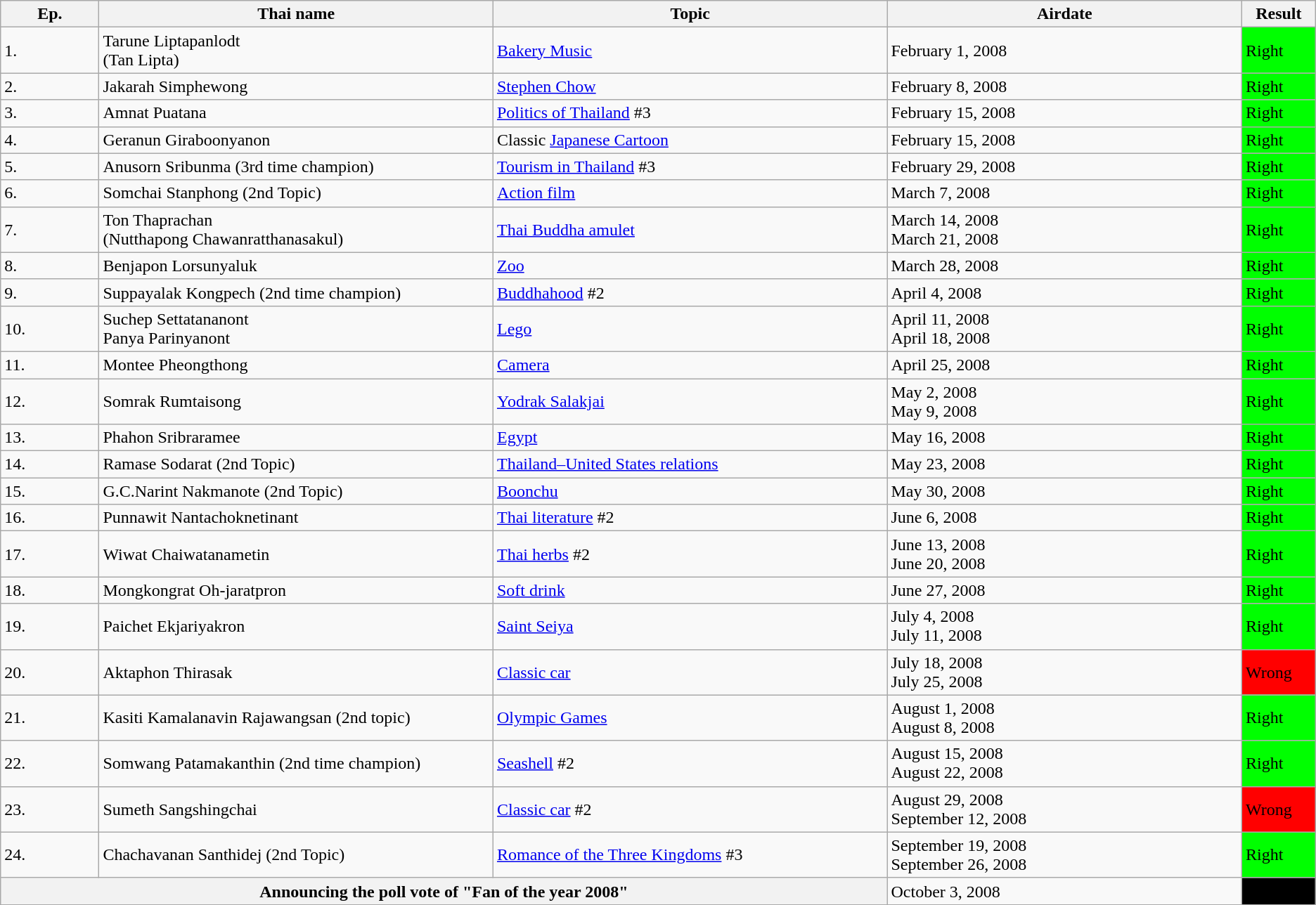<table class="wikitable sortable" ="font-size:100%; width: 66%; text-align: center; ">
<tr>
<th rowspan=1 width=5%><strong>Ep.</strong></th>
<th rowspan=1 width=20%><strong>Thai name</strong></th>
<th rowspan=1 width=20%><strong>Topic</strong></th>
<th rowspan=1 width=18%><strong>Airdate</strong></th>
<th !rowspan=1 width=3%><strong>Result</strong></th>
</tr>
<tr>
<td>1.</td>
<td>Tarune Liptapanlodt<br>(Tan Lipta)</td>
<td><a href='#'>Bakery Music</a></td>
<td>February 1, 2008</td>
<td style="background:#00ff00;">Right</td>
</tr>
<tr>
<td>2.</td>
<td>Jakarah Simphewong</td>
<td><a href='#'>Stephen Chow</a></td>
<td>February 8, 2008</td>
<td style="background:#00ff00;">Right</td>
</tr>
<tr>
<td>3.</td>
<td>Amnat Puatana</td>
<td><a href='#'>Politics of Thailand</a> #3</td>
<td>February 15, 2008</td>
<td style="background:#00ff00;">Right</td>
</tr>
<tr>
<td>4.</td>
<td>Geranun Giraboonyanon</td>
<td>Classic <a href='#'>Japanese Cartoon</a></td>
<td>February 15, 2008</td>
<td style="background:#00ff00;">Right</td>
</tr>
<tr>
<td>5.</td>
<td>Anusorn Sribunma (3rd time champion)</td>
<td><a href='#'>Tourism in Thailand</a> #3</td>
<td>February 29, 2008</td>
<td style="background:#00ff00;">Right</td>
</tr>
<tr>
<td>6.</td>
<td>Somchai Stanphong (2nd Topic)</td>
<td><a href='#'>Action film</a></td>
<td>March 7, 2008</td>
<td style="background:#00ff00;">Right</td>
</tr>
<tr>
<td>7.</td>
<td>Ton Thaprachan<br>(Nutthapong Chawanratthanasakul)</td>
<td><a href='#'>Thai Buddha amulet</a></td>
<td>March 14, 2008<br>March 21, 2008</td>
<td style = "background:#00FF00;">Right</td>
</tr>
<tr>
<td>8.</td>
<td>Benjapon Lorsunyaluk</td>
<td><a href='#'>Zoo</a></td>
<td>March 28, 2008</td>
<td style="background:#00ff00;">Right</td>
</tr>
<tr>
<td>9.</td>
<td>Suppayalak Kongpech (2nd time champion)</td>
<td><a href='#'>Buddhahood</a> #2</td>
<td>April 4, 2008</td>
<td style="background:#00ff00;">Right</td>
</tr>
<tr>
<td>10.</td>
<td>Suchep Settatananont<br>Panya Parinyanont</td>
<td><a href='#'>Lego</a></td>
<td>April 11, 2008<br>April 18, 2008</td>
<td style = "background:#00FF00;">Right</td>
</tr>
<tr>
<td>11.</td>
<td>Montee Pheongthong</td>
<td><a href='#'>Camera</a></td>
<td>April 25, 2008</td>
<td style="background:#00ff00;">Right</td>
</tr>
<tr>
<td>12.</td>
<td>Somrak Rumtaisong</td>
<td><a href='#'>Yodrak Salakjai</a></td>
<td>May 2, 2008<br>May 9, 2008</td>
<td style = "background:#00FF00;">Right</td>
</tr>
<tr>
<td>13.</td>
<td>Phahon Sribraramee</td>
<td><a href='#'>Egypt</a></td>
<td>May 16, 2008</td>
<td style = "background:#00FF00;">Right</td>
</tr>
<tr>
<td>14.</td>
<td>Ramase Sodarat (2nd Topic)</td>
<td><a href='#'>Thailand–United States relations</a></td>
<td>May 23, 2008</td>
<td style = "background:#00FF00;">Right</td>
</tr>
<tr>
<td>15.</td>
<td>G.C.Narint Nakmanote (2nd Topic)</td>
<td><a href='#'>Boonchu</a></td>
<td>May 30, 2008</td>
<td style = "background:#00FF00;">Right</td>
</tr>
<tr>
<td>16.</td>
<td>Punnawit Nantachoknetinant</td>
<td><a href='#'>Thai literature</a> #2</td>
<td>June 6, 2008</td>
<td style = "background:#00FF00;">Right</td>
</tr>
<tr>
<td>17.</td>
<td>Wiwat Chaiwatanametin</td>
<td><a href='#'>Thai herbs</a> #2</td>
<td>June 13, 2008<br>June 20, 2008</td>
<td style = "background:#00FF00;">Right</td>
</tr>
<tr>
<td>18.</td>
<td>Mongkongrat Oh-jaratpron</td>
<td><a href='#'>Soft drink</a></td>
<td>June 27, 2008</td>
<td style = "background:#00FF00;">Right</td>
</tr>
<tr>
<td>19.</td>
<td>Paichet Ekjariyakron</td>
<td><a href='#'>Saint Seiya</a></td>
<td>July 4, 2008<br>July 11, 2008</td>
<td style = "background:#00FF00;">Right</td>
</tr>
<tr>
<td>20.</td>
<td>Aktaphon Thirasak</td>
<td><a href='#'>Classic car</a></td>
<td>July 18, 2008<br>July 25, 2008</td>
<td style="background:#ff0000;">Wrong</td>
</tr>
<tr>
<td>21.</td>
<td>Kasiti Kamalanavin Rajawangsan (2nd topic)</td>
<td><a href='#'>Olympic Games</a></td>
<td>August 1, 2008<br>August 8, 2008</td>
<td style = "background:#00FF00;">Right</td>
</tr>
<tr>
<td>22.</td>
<td>Somwang Patamakanthin (2nd time champion)</td>
<td><a href='#'>Seashell</a> #2</td>
<td>August 15, 2008<br>August 22, 2008</td>
<td style="background:#00ff00;">Right</td>
</tr>
<tr>
<td>23.</td>
<td>Sumeth Sangshingchai</td>
<td><a href='#'>Classic car</a> #2</td>
<td>August 29, 2008<br>September 12, 2008</td>
<td style="background:#ff0000;">Wrong</td>
</tr>
<tr>
<td>24.</td>
<td>Chachavanan Santhidej (2nd Topic)</td>
<td><a href='#'>Romance of the Three Kingdoms</a> #3</td>
<td>September 19, 2008<br>September 26, 2008</td>
<td style = "background:#00FF00;">Right</td>
</tr>
<tr>
<th colspan=3>Announcing the poll vote of "Fan of the year 2008"</th>
<td>October 3, 2008</td>
<td style = "background:#000000;"></td>
</tr>
</table>
